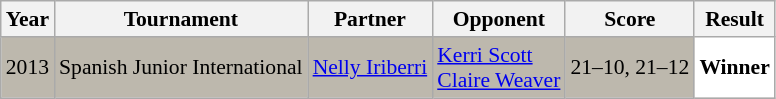<table class="sortable wikitable" style="font-size: 90%;">
<tr>
<th>Year</th>
<th>Tournament</th>
<th>Partner</th>
<th>Opponent</th>
<th>Score</th>
<th>Result</th>
</tr>
<tr style="background:#BDB8AD">
<td align="center">2013</td>
<td align="left">Spanish Junior International</td>
<td align="left"> <a href='#'>Nelly Iriberri</a></td>
<td align="left"> <a href='#'>Kerri Scott</a> <br>  <a href='#'>Claire Weaver</a></td>
<td align="left">21–10, 21–12</td>
<td style="text-align:left; background:white"> <strong>Winner</strong></td>
</tr>
</table>
